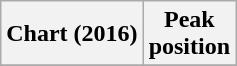<table class="wikitable sortable plainrowheaders" style="text-align:center">
<tr>
<th scope="col">Chart (2016)</th>
<th scope="col">Peak<br>position</th>
</tr>
<tr>
</tr>
</table>
